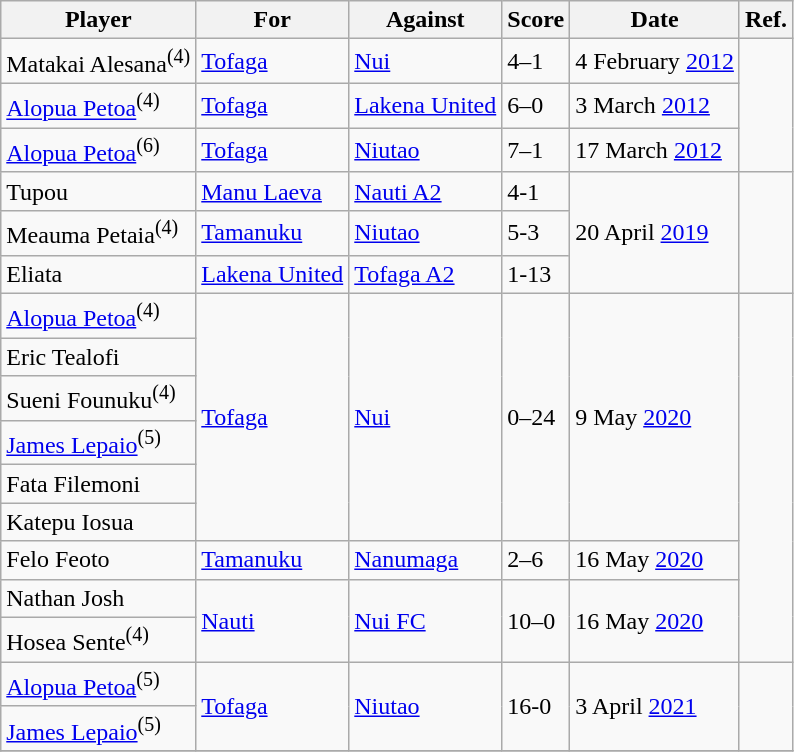<table class="wikitable">
<tr>
<th>Player</th>
<th>For</th>
<th>Against</th>
<th>Score</th>
<th>Date</th>
<th>Ref.</th>
</tr>
<tr>
<td>Matakai Alesana<sup>(4)</sup></td>
<td><a href='#'>Tofaga</a></td>
<td><a href='#'>Nui</a></td>
<td>4–1</td>
<td>4 February <a href='#'>2012</a></td>
<td rowspan="3"></td>
</tr>
<tr>
<td><a href='#'>Alopua Petoa</a><sup>(4)</sup></td>
<td><a href='#'>Tofaga</a></td>
<td><a href='#'>Lakena United</a></td>
<td>6–0</td>
<td>3 March <a href='#'>2012</a></td>
</tr>
<tr>
<td><a href='#'>Alopua Petoa</a><sup>(6)</sup></td>
<td><a href='#'>Tofaga</a></td>
<td><a href='#'>Niutao</a></td>
<td>7–1</td>
<td>17 March <a href='#'>2012</a></td>
</tr>
<tr>
<td>Tupou</td>
<td><a href='#'>Manu Laeva</a></td>
<td><a href='#'>Nauti A2</a></td>
<td>4-1</td>
<td rowspan="3">20 April <a href='#'>2019</a></td>
<td rowspan="3"></td>
</tr>
<tr>
<td>Meauma Petaia<sup>(4)</sup></td>
<td><a href='#'>Tamanuku</a></td>
<td><a href='#'>Niutao</a></td>
<td>5-3</td>
</tr>
<tr>
<td>Eliata</td>
<td><a href='#'>Lakena United</a></td>
<td><a href='#'>Tofaga A2</a></td>
<td>1-13</td>
</tr>
<tr>
<td><a href='#'>Alopua Petoa</a><sup>(4)</sup></td>
<td rowspan="6"><a href='#'>Tofaga</a></td>
<td rowspan="6"><a href='#'>Nui</a></td>
<td rowspan="6">0–24</td>
<td rowspan="6">9 May <a href='#'>2020</a></td>
<td rowspan="9"></td>
</tr>
<tr>
<td>Eric Tealofi</td>
</tr>
<tr>
<td>Sueni Founuku<sup>(4)</sup></td>
</tr>
<tr>
<td><a href='#'>James Lepaio</a><sup>(5)</sup></td>
</tr>
<tr>
<td>Fata Filemoni</td>
</tr>
<tr>
<td>Katepu Iosua</td>
</tr>
<tr>
<td>Felo Feoto</td>
<td><a href='#'>Tamanuku</a></td>
<td><a href='#'>Nanumaga</a></td>
<td>2–6</td>
<td>16 May <a href='#'>2020</a></td>
</tr>
<tr>
<td>Nathan Josh</td>
<td rowspan="2"><a href='#'>Nauti</a></td>
<td rowspan="2"><a href='#'>Nui FC</a></td>
<td rowspan="2">10–0</td>
<td rowspan="2">16 May <a href='#'>2020</a></td>
</tr>
<tr>
<td>Hosea Sente<sup>(4)</sup></td>
</tr>
<tr>
<td><a href='#'>Alopua Petoa</a><sup>(5)</sup></td>
<td rowspan="2"><a href='#'>Tofaga</a></td>
<td rowspan="2"><a href='#'>Niutao</a></td>
<td rowspan="2">16-0</td>
<td rowspan="2">3 April <a href='#'>2021</a></td>
<td rowspan="2"></td>
</tr>
<tr>
<td><a href='#'>James Lepaio</a><sup>(5)</sup></td>
</tr>
<tr>
</tr>
</table>
